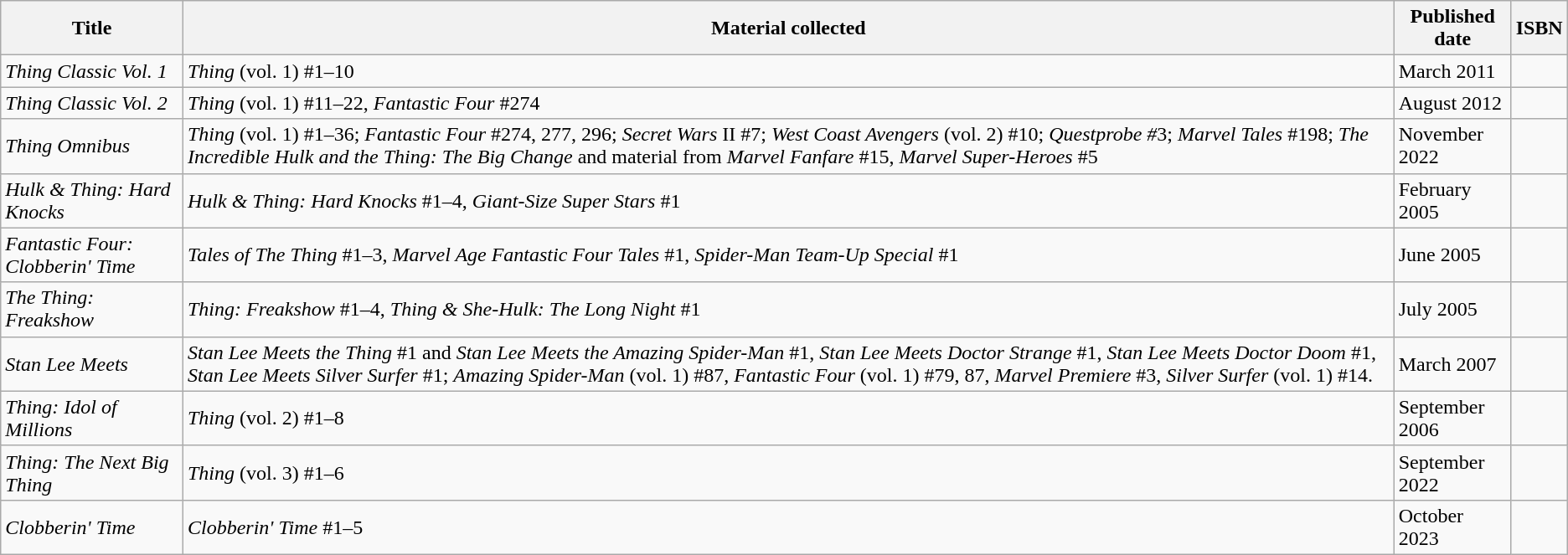<table class="wikitable">
<tr>
<th>Title</th>
<th>Material collected</th>
<th>Published date</th>
<th>ISBN</th>
</tr>
<tr>
<td><em>Thing Classic Vol. 1</em></td>
<td><em>Thing</em> (vol. 1) #1–10</td>
<td>March 2011</td>
<td></td>
</tr>
<tr>
<td><em>Thing Classic Vol. 2</em></td>
<td><em>Thing</em> (vol. 1) #11–22, <em>Fantastic Four</em> #274</td>
<td>August 2012</td>
<td></td>
</tr>
<tr>
<td><em>Thing Omnibus</em></td>
<td><em>Thing</em> (vol. 1) #1–36; <em>Fantastic Four</em> #274, 277, 296; <em>Secret Wars</em> II #7; <em>West Coast Avengers</em> (vol. 2) #10; <em>Questprobe #</em>3; <em>Marvel Tales</em> #198; <em>The Incredible Hulk and the Thing: The Big Change</em> and material from <em>Marvel Fanfare</em> #15, <em>Marvel Super-Heroes</em> #5</td>
<td>November 2022</td>
<td></td>
</tr>
<tr>
<td><em>Hulk & Thing: Hard Knocks</em></td>
<td><em>Hulk & Thing: Hard Knocks</em> #1–4, <em>Giant-Size Super Stars</em> #1</td>
<td>February 2005</td>
<td></td>
</tr>
<tr>
<td><em>Fantastic Four: Clobberin' Time</em></td>
<td><em>Tales of The Thing</em> #1–3, <em>Marvel Age Fantastic Four Tales</em> #1, <em>Spider-Man Team-Up Special</em> #1</td>
<td>June 2005</td>
<td></td>
</tr>
<tr>
<td><em>The Thing: Freakshow</em></td>
<td><em>Thing: Freakshow</em> #1–4, <em>Thing & She-Hulk: The Long Night</em> #1</td>
<td>July 2005</td>
<td></td>
</tr>
<tr>
<td><em>Stan Lee Meets</em></td>
<td><em>Stan Lee Meets the Thing</em> #1 and <em>Stan Lee Meets the Amazing Spider-Man</em> #1, <em>Stan Lee Meets Doctor Strange</em> #1, <em>Stan Lee Meets Doctor Doom</em> #1, <em>Stan Lee Meets Silver Surfer</em> #1; <em>Amazing Spider-Man</em> (vol. 1) #87, <em>Fantastic Four</em> (vol. 1) #79, 87, <em>Marvel Premiere</em> #3, <em>Silver Surfer</em> (vol. 1) #14.</td>
<td>March 2007</td>
<td></td>
</tr>
<tr>
<td><em>Thing: Idol of Millions</em></td>
<td><em>Thing</em> (vol. 2) #1–8</td>
<td>September 2006</td>
<td></td>
</tr>
<tr>
<td><em>Thing: The Next Big Thing</em></td>
<td><em>Thing</em> (vol. 3) #1–6</td>
<td>September 2022</td>
<td></td>
</tr>
<tr>
<td><em>Clobberin' Time</em></td>
<td><em>Clobberin' Time</em> #1–5</td>
<td>October 2023</td>
<td></td>
</tr>
</table>
